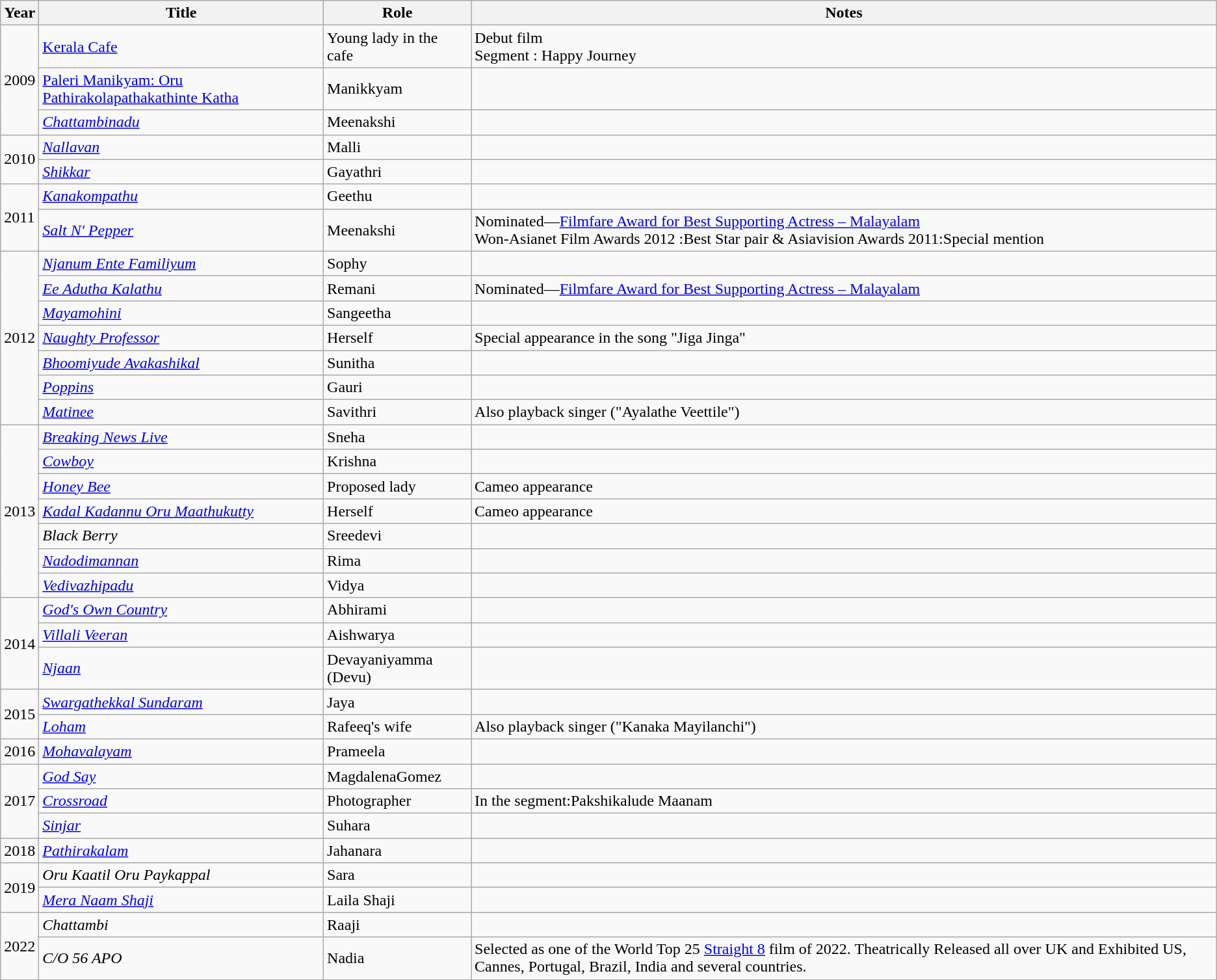<table class="wikitable sortable">
<tr>
<th>Year</th>
<th>Title</th>
<th>Role</th>
<th class="unsortale">Notes</th>
</tr>
<tr>
<td rowspan=3>2009</td>
<td><a href='#'>Kerala Cafe</a></td>
<td>Young lady in the cafe</td>
<td>Debut film<br>Segment : Happy Journey</td>
</tr>
<tr>
<td><a href='#'>Paleri Manikyam: Oru Pathirakolapathakathinte Katha</a></td>
<td>Manikkyam</td>
<td></td>
</tr>
<tr>
<td><em><a href='#'>Chattambinadu</a></em></td>
<td>Meenakshi</td>
<td></td>
</tr>
<tr>
<td rowspan=2>2010</td>
<td><em><a href='#'>Nallavan</a></em></td>
<td>Malli</td>
<td></td>
</tr>
<tr>
<td><em><a href='#'>Shikkar</a></em></td>
<td>Gayathri</td>
<td></td>
</tr>
<tr>
<td rowspan=2>2011</td>
<td><em><a href='#'>Kanakompathu</a></em></td>
<td>Geethu</td>
<td></td>
</tr>
<tr>
<td><em><a href='#'>Salt N' Pepper</a></em></td>
<td>Meenakshi</td>
<td>Nominated—<a href='#'>Filmfare Award for Best Supporting Actress – Malayalam</a><br>Won-Asianet Film Awards 2012 :Best Star pair & Asiavision Awards 2011:Special mention</td>
</tr>
<tr>
<td rowspan=7>2012</td>
<td><em><a href='#'>Njanum Ente Familiyum</a></em></td>
<td>Sophy</td>
<td></td>
</tr>
<tr>
<td><em><a href='#'>Ee Adutha Kalathu</a></em></td>
<td>Remani</td>
<td>Nominated—<a href='#'>Filmfare Award for Best Supporting Actress – Malayalam</a></td>
</tr>
<tr>
<td><em><a href='#'>Mayamohini</a></em></td>
<td>Sangeetha</td>
<td></td>
</tr>
<tr>
<td><em><a href='#'>Naughty Professor</a></em></td>
<td>Herself</td>
<td>Special appearance in the song "Jiga Jinga"</td>
</tr>
<tr>
<td><em><a href='#'>Bhoomiyude Avakashikal</a></em></td>
<td>Sunitha</td>
<td></td>
</tr>
<tr>
<td><em><a href='#'>Poppins</a></em></td>
<td>Gauri</td>
<td></td>
</tr>
<tr>
<td><em><a href='#'>Matinee</a></em></td>
<td>Savithri</td>
<td>Also playback singer ("Ayalathe Veettile")</td>
</tr>
<tr>
<td rowspan=7>2013</td>
<td><em><a href='#'>Breaking News Live</a></em></td>
<td>Sneha</td>
<td></td>
</tr>
<tr>
<td><em><a href='#'>Cowboy</a></em></td>
<td>Krishna</td>
<td></td>
</tr>
<tr>
<td><em><a href='#'>Honey Bee</a> </em></td>
<td>Proposed lady</td>
<td>Cameo appearance</td>
</tr>
<tr>
<td><em><a href='#'>Kadal Kadannu Oru Maathukutty</a></em></td>
<td>Herself</td>
<td>Cameo appearance</td>
</tr>
<tr>
<td><em>Black Berry</em></td>
<td>Sreedevi</td>
<td></td>
</tr>
<tr>
<td><em><a href='#'>Nadodimannan</a></em></td>
<td>Rima</td>
<td></td>
</tr>
<tr>
<td><em><a href='#'>Vedivazhipadu</a></em></td>
<td>Vidya</td>
<td></td>
</tr>
<tr>
<td rowspan=3>2014</td>
<td><em><a href='#'>God's Own Country</a></em></td>
<td>Abhirami</td>
<td></td>
</tr>
<tr>
<td><em><a href='#'>Villali Veeran</a></em></td>
<td>Aishwarya</td>
<td></td>
</tr>
<tr>
<td><em><a href='#'>Njaan</a></em></td>
<td>Devayaniyamma (Devu)</td>
<td></td>
</tr>
<tr>
<td rowspan="2">2015</td>
<td><em><a href='#'>Swargathekkal Sundaram</a></em></td>
<td>Jaya</td>
<td></td>
</tr>
<tr>
<td><em><a href='#'>Loham</a></em></td>
<td>Rafeeq's wife</td>
<td>Also playback singer ("Kanaka Mayilanchi")</td>
</tr>
<tr>
<td>2016</td>
<td><em><a href='#'>Mohavalayam</a></em></td>
<td>Prameela</td>
<td></td>
</tr>
<tr>
<td rowspan=3>2017</td>
<td><em><a href='#'>God Say</a></em></td>
<td>MagdalenaGomez</td>
<td></td>
</tr>
<tr>
<td><a href='#'><em>Crossroad</em></a></td>
<td>Photographer</td>
<td>In the segment:Pakshikalude Maanam</td>
</tr>
<tr>
<td><a href='#'><em>Sinjar</em></a></td>
<td>Suhara</td>
<td></td>
</tr>
<tr>
<td>2018</td>
<td><em><a href='#'>Pathirakalam</a></em></td>
<td>Jahanara</td>
<td></td>
</tr>
<tr>
<td rowspan=2>2019</td>
<td><em>Oru Kaatil Oru Paykappal</em></td>
<td>Sara</td>
<td></td>
</tr>
<tr>
<td><em><a href='#'>Mera Naam Shaji</a></em></td>
<td>Laila Shaji</td>
<td></td>
</tr>
<tr>
<td rowspan=2>2022</td>
<td><em>Chattambi</em></td>
<td>Raaji</td>
<td></td>
</tr>
<tr>
<td><em>C/O 56 APO</em></td>
<td>Nadia</td>
<td>Selected as one of the World Top 25 <a href='#'>Straight 8</a> film of 2022. Theatrically Released all over UK and Exhibited US, Cannes, Portugal, Brazil, India and several countries.</td>
</tr>
<tr>
</tr>
</table>
